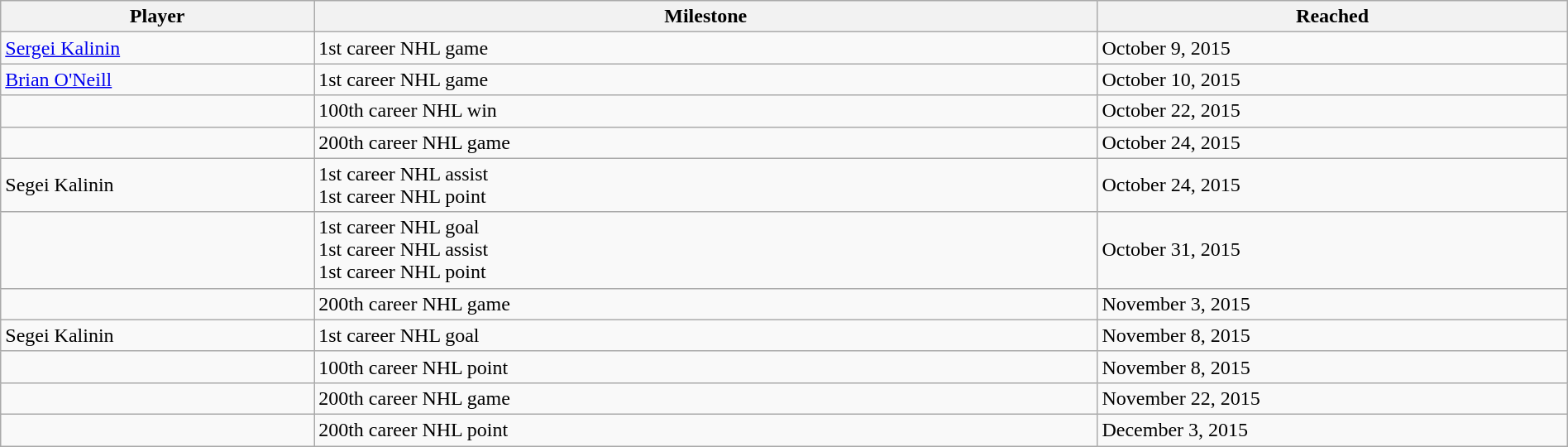<table class="wikitable sortable" style="width:100%;">
<tr align=center>
<th style="width:20%;">Player</th>
<th style="width:50%;">Milestone</th>
<th style="width:30%;" data-sort-type="date">Reached</th>
</tr>
<tr>
<td><a href='#'>Sergei Kalinin</a></td>
<td>1st career NHL game</td>
<td>October 9, 2015</td>
</tr>
<tr>
<td><a href='#'>Brian O'Neill</a></td>
<td>1st career NHL game</td>
<td>October 10, 2015</td>
</tr>
<tr>
<td></td>
<td>100th career NHL win</td>
<td>October 22, 2015</td>
</tr>
<tr>
<td></td>
<td>200th career NHL game</td>
<td>October 24, 2015</td>
</tr>
<tr>
<td>Segei Kalinin</td>
<td>1st career NHL assist<br>1st career NHL point</td>
<td>October 24, 2015</td>
</tr>
<tr>
<td></td>
<td>1st career NHL goal<br>1st career NHL assist<br>1st career NHL point</td>
<td>October 31, 2015</td>
</tr>
<tr>
<td></td>
<td>200th career NHL game</td>
<td>November 3, 2015</td>
</tr>
<tr>
<td>Segei Kalinin</td>
<td>1st career NHL goal</td>
<td>November 8, 2015</td>
</tr>
<tr>
<td></td>
<td>100th career NHL point</td>
<td>November 8, 2015</td>
</tr>
<tr>
<td></td>
<td>200th career NHL game</td>
<td>November 22, 2015</td>
</tr>
<tr>
<td></td>
<td>200th career NHL point</td>
<td>December 3, 2015</td>
</tr>
</table>
